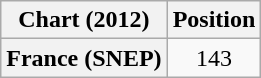<table class="wikitable plainrowheaders" style="text-align:center;">
<tr>
<th>Chart (2012)</th>
<th>Position</th>
</tr>
<tr>
<th scope="row">France (SNEP)</th>
<td>143</td>
</tr>
</table>
